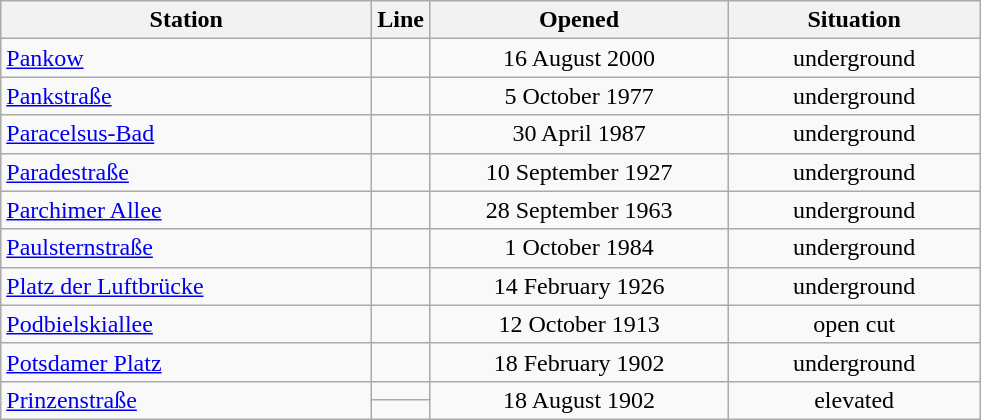<table class="wikitable" style="text-align:center">
<tr>
<th style="width:15em">Station</th>
<th>Line</th>
<th style="width:12em">Opened</th>
<th style="width:10em">Situation</th>
</tr>
<tr>
<td align="left"><a href='#'>Pankow</a></td>
<td></td>
<td>16 August 2000</td>
<td>underground</td>
</tr>
<tr>
<td align="left"><a href='#'>Pankstraße</a></td>
<td></td>
<td>5 October 1977</td>
<td>underground</td>
</tr>
<tr>
<td align="left"><a href='#'>Paracelsus-Bad</a></td>
<td></td>
<td>30 April 1987</td>
<td>underground</td>
</tr>
<tr>
<td align="left"><a href='#'>Paradestraße</a></td>
<td></td>
<td>10 September 1927</td>
<td>underground</td>
</tr>
<tr>
<td align="left"><a href='#'>Parchimer Allee</a></td>
<td></td>
<td>28 September 1963</td>
<td>underground</td>
</tr>
<tr>
<td align="left"><a href='#'>Paulsternstraße</a></td>
<td></td>
<td>1 October 1984</td>
<td>underground</td>
</tr>
<tr>
<td align="left"><a href='#'>Platz der Luftbrücke</a></td>
<td></td>
<td>14 February 1926</td>
<td>underground</td>
</tr>
<tr>
<td align="left"><a href='#'>Podbielskiallee</a></td>
<td></td>
<td>12 October 1913</td>
<td>open cut</td>
</tr>
<tr>
<td align="left"><a href='#'>Potsdamer Platz</a></td>
<td></td>
<td>18 February 1902</td>
<td>underground</td>
</tr>
<tr>
<td rowspan="2" align="left"><a href='#'>Prinzenstraße</a></td>
<td></td>
<td rowspan="2">18 August 1902</td>
<td rowspan="2">elevated</td>
</tr>
<tr>
<td></td>
</tr>
</table>
